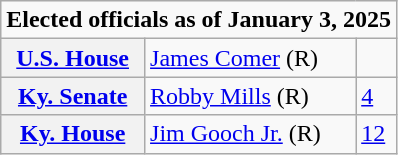<table class=wikitable>
<tr>
<td colspan="3"><strong>Elected officials as of January 3, 2025</strong></td>
</tr>
<tr>
<th scope=row><a href='#'>U.S. House</a></th>
<td><a href='#'>James Comer</a> (R)</td>
<td></td>
</tr>
<tr>
<th scope=row><a href='#'>Ky. Senate</a></th>
<td><a href='#'>Robby Mills</a> (R)</td>
<td><a href='#'>4</a></td>
</tr>
<tr>
<th scope=row><a href='#'>Ky. House</a></th>
<td><a href='#'>Jim Gooch Jr.</a> (R)</td>
<td><a href='#'>12</a></td>
</tr>
</table>
